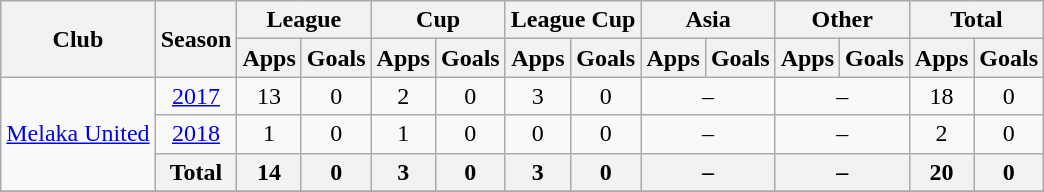<table class="wikitable" style="text-align:center;">
<tr>
<th rowspan="2">Club</th>
<th rowspan="2">Season</th>
<th colspan="2">League</th>
<th colspan="2">Cup</th>
<th colspan="2">League Cup</th>
<th colspan="2">Asia</th>
<th colspan="2">Other</th>
<th colspan="2">Total</th>
</tr>
<tr>
<th>Apps</th>
<th>Goals</th>
<th>Apps</th>
<th>Goals</th>
<th>Apps</th>
<th>Goals</th>
<th>Apps</th>
<th>Goals</th>
<th>Apps</th>
<th>Goals</th>
<th>Apps</th>
<th>Goals</th>
</tr>
<tr>
<td rowspan="3"><a href='#'>Melaka United</a></td>
<td><a href='#'>2017</a></td>
<td>13</td>
<td>0</td>
<td>2</td>
<td>0</td>
<td>3</td>
<td>0</td>
<td colspan="2">–</td>
<td colspan="2">–</td>
<td>18</td>
<td>0</td>
</tr>
<tr>
<td><a href='#'>2018</a></td>
<td>1</td>
<td>0</td>
<td>1</td>
<td>0</td>
<td>0</td>
<td>0</td>
<td colspan="2">–</td>
<td colspan="2">–</td>
<td>2</td>
<td>0</td>
</tr>
<tr>
<th>Total</th>
<th>14</th>
<th>0</th>
<th>3</th>
<th>0</th>
<th>3</th>
<th>0</th>
<th colspan="2">–</th>
<th colspan="2">–</th>
<th>20</th>
<th>0</th>
</tr>
<tr>
</tr>
</table>
